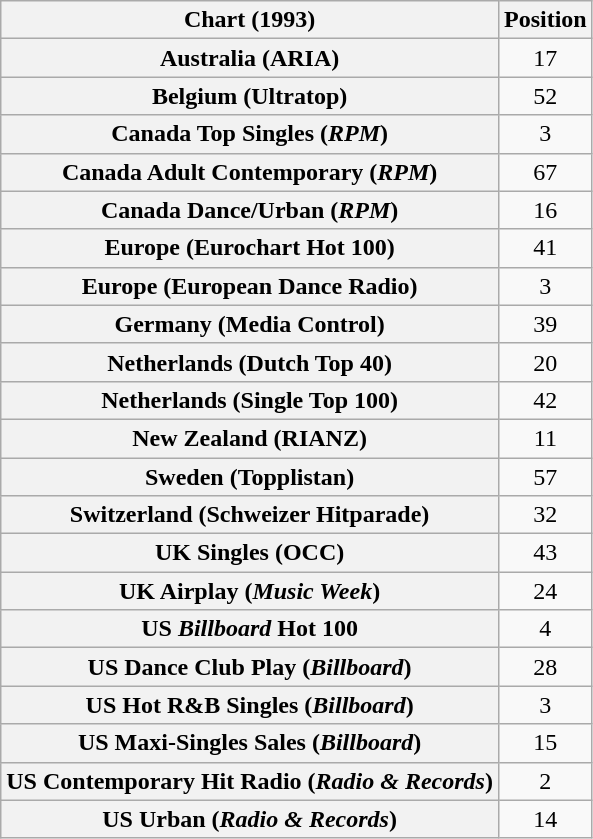<table class="wikitable sortable plainrowheaders" style="text-align:center">
<tr>
<th scope="col">Chart (1993)</th>
<th scope="col">Position</th>
</tr>
<tr>
<th scope="row">Australia (ARIA)</th>
<td>17</td>
</tr>
<tr>
<th scope="row">Belgium (Ultratop)</th>
<td>52</td>
</tr>
<tr>
<th scope="row">Canada Top Singles (<em>RPM</em>)</th>
<td>3</td>
</tr>
<tr>
<th scope="row">Canada Adult Contemporary (<em>RPM</em>)</th>
<td>67</td>
</tr>
<tr>
<th scope="row">Canada Dance/Urban (<em>RPM</em>)</th>
<td>16</td>
</tr>
<tr>
<th scope="row">Europe (Eurochart Hot 100)</th>
<td>41</td>
</tr>
<tr>
<th scope="row">Europe (European Dance Radio)</th>
<td>3</td>
</tr>
<tr>
<th scope="row">Germany (Media Control)</th>
<td>39</td>
</tr>
<tr>
<th scope="row">Netherlands (Dutch Top 40)</th>
<td>20</td>
</tr>
<tr>
<th scope="row">Netherlands (Single Top 100)</th>
<td>42</td>
</tr>
<tr>
<th scope="row">New Zealand (RIANZ)</th>
<td>11</td>
</tr>
<tr>
<th scope="row">Sweden (Topplistan)</th>
<td>57</td>
</tr>
<tr>
<th scope="row">Switzerland (Schweizer Hitparade)</th>
<td>32</td>
</tr>
<tr>
<th scope="row">UK Singles (OCC)</th>
<td>43</td>
</tr>
<tr>
<th scope="row">UK Airplay (<em>Music Week</em>)</th>
<td>24</td>
</tr>
<tr>
<th scope="row">US <em>Billboard</em> Hot 100</th>
<td>4</td>
</tr>
<tr>
<th scope="row">US Dance Club Play (<em>Billboard</em>)</th>
<td>28</td>
</tr>
<tr>
<th scope="row">US Hot R&B Singles (<em>Billboard</em>)</th>
<td>3</td>
</tr>
<tr>
<th scope="row">US Maxi-Singles Sales (<em>Billboard</em>)</th>
<td>15</td>
</tr>
<tr>
<th scope="row">US Contemporary Hit Radio (<em>Radio & Records</em>)</th>
<td>2</td>
</tr>
<tr>
<th scope="row">US Urban (<em>Radio & Records</em>)</th>
<td>14</td>
</tr>
</table>
